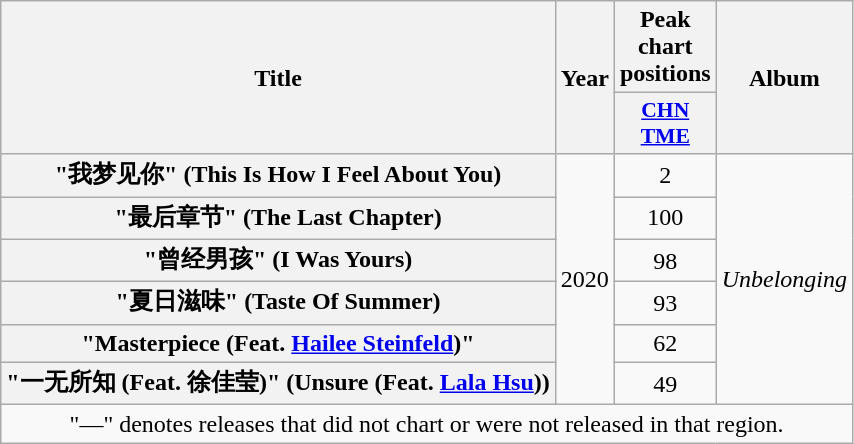<table class="wikitable plainrowheaders" style="text-align:center;">
<tr>
<th rowspan="2">Title</th>
<th rowspan="2">Year</th>
<th>Peak chart positions</th>
<th rowspan="2">Album</th>
</tr>
<tr>
<th scope="col" style="width:3em;font-size:90%;"><a href='#'>CHN TME</a><br></th>
</tr>
<tr>
<th scope="row">"我梦见你" (This Is How I Feel About You)</th>
<td rowspan="6">2020</td>
<td>2</td>
<td rowspan="6"><em>Unbelonging</em></td>
</tr>
<tr>
<th scope="row">"最后章节" (The Last Chapter)</th>
<td>100</td>
</tr>
<tr>
<th scope="row">"曾经男孩" (I Was Yours)</th>
<td>98</td>
</tr>
<tr>
<th scope="row">"夏日滋味" (Taste Of Summer)</th>
<td>93</td>
</tr>
<tr>
<th scope="row">"Masterpiece (Feat. <a href='#'>Hailee Steinfeld</a>)"</th>
<td>62</td>
</tr>
<tr>
<th scope="row">"一无所知 (Feat. 徐佳莹)" (Unsure (Feat. <a href='#'>Lala Hsu</a>))</th>
<td>49</td>
</tr>
<tr>
<td colspan="4">"—" denotes releases that did not chart or were not released in that region.</td>
</tr>
</table>
